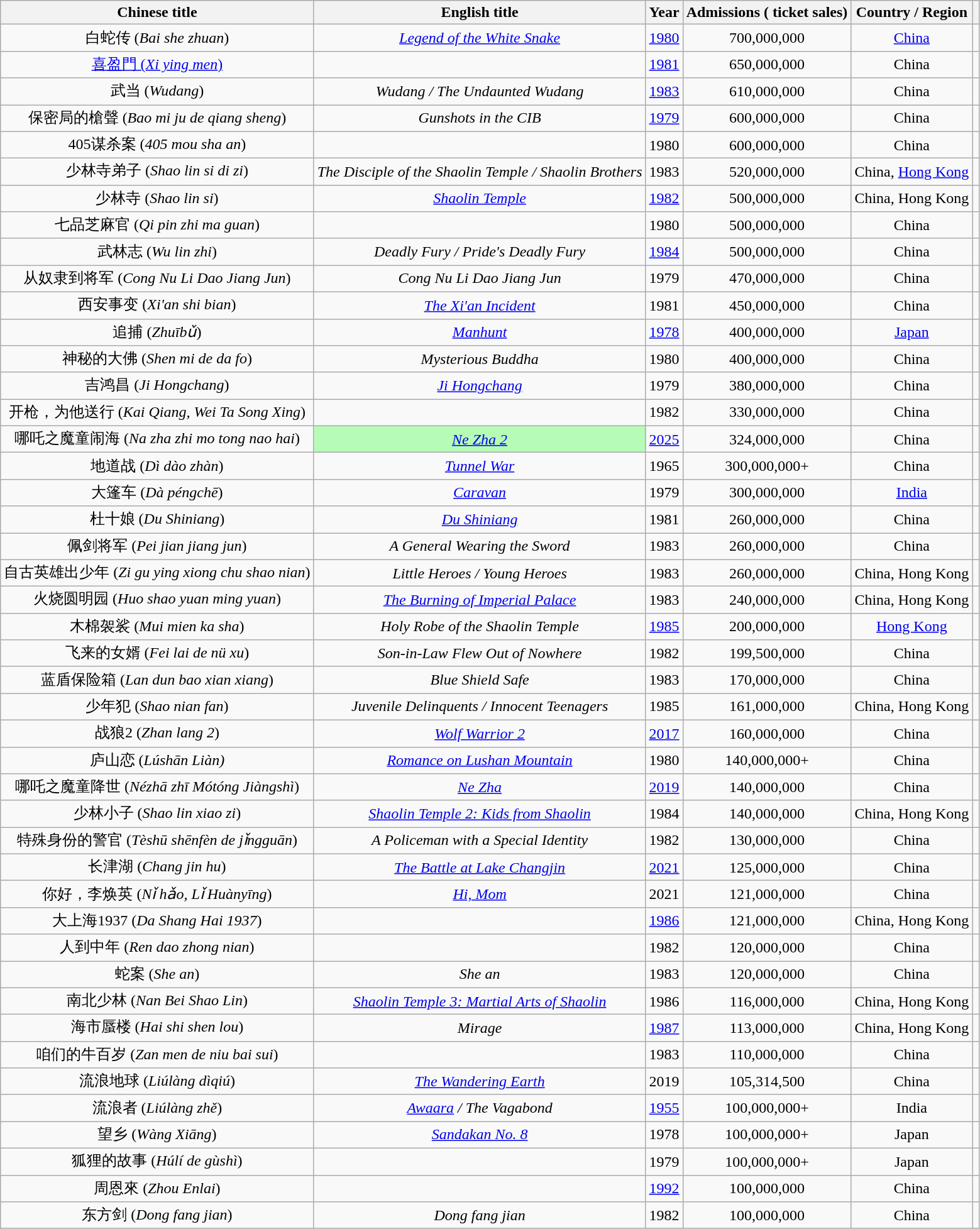<table class="wikitable sortable" style="text-align:center">
<tr>
<th>Chinese title</th>
<th>English title</th>
<th>Year</th>
<th>Admissions ( ticket sales)</th>
<th>Country / Region</th>
<th class="unsortable"></th>
</tr>
<tr>
<td>白蛇传 (<em>Bai she zhuan</em>)</td>
<td><em><a href='#'>Legend of the White Snake</a></em></td>
<td><a href='#'>1980</a></td>
<td>700,000,000</td>
<td><a href='#'>China</a></td>
<td></td>
</tr>
<tr>
<td><a href='#'>喜盈門 (<em>Xi ying men</em>)</a></td>
<td><em></em></td>
<td><a href='#'>1981</a></td>
<td>650,000,000</td>
<td>China</td>
<td></td>
</tr>
<tr>
<td>武当 (<em>Wudang</em>)</td>
<td><em>Wudang / The Undaunted Wudang</em></td>
<td><a href='#'>1983</a></td>
<td>610,000,000</td>
<td>China</td>
<td></td>
</tr>
<tr>
<td>保密局的槍聲 (<em>Bao mi ju de qiang sheng</em>)</td>
<td><em>Gunshots in the CIB</em></td>
<td><a href='#'>1979</a></td>
<td>600,000,000</td>
<td>China</td>
<td></td>
</tr>
<tr>
<td>405谋杀案 (<em>405 mou sha an</em>)</td>
<td><em></em></td>
<td>1980</td>
<td>600,000,000</td>
<td>China</td>
<td></td>
</tr>
<tr>
<td>少林寺弟子 (<em>Shao lin si di zi</em>)</td>
<td><em>The Disciple of the Shaolin Temple / Shaolin Brothers</em></td>
<td>1983</td>
<td>520,000,000</td>
<td>China, <a href='#'>Hong Kong</a></td>
<td></td>
</tr>
<tr>
<td>少林寺 (<em>Shao lin si</em>)</td>
<td><em><a href='#'>Shaolin Temple</a></em></td>
<td><a href='#'>1982</a></td>
<td>500,000,000</td>
<td>China, Hong Kong</td>
<td></td>
</tr>
<tr>
<td>七品芝麻官 (<em>Qi pin zhi ma guan</em>)</td>
<td><em></em></td>
<td>1980</td>
<td>500,000,000</td>
<td>China</td>
<td></td>
</tr>
<tr>
<td>武林志 (<em>Wu lin zhi</em>)</td>
<td><em>Deadly Fury / Pride's Deadly Fury</em></td>
<td><a href='#'>1984</a></td>
<td>500,000,000</td>
<td>China</td>
<td></td>
</tr>
<tr>
<td>从奴隶到将军 (<em>Cong Nu Li Dao Jiang Jun</em>)</td>
<td><em>Cong Nu Li Dao Jiang Jun</em></td>
<td>1979</td>
<td>470,000,000</td>
<td>China</td>
<td></td>
</tr>
<tr>
<td>西安事变 (<em>Xi'an shi bian</em>)</td>
<td><a href='#'><em>The Xi'an Incident</em></a></td>
<td>1981</td>
<td>450,000,000</td>
<td>China</td>
<td></td>
</tr>
<tr>
<td>追捕 (<em>Zhuībǔ</em>)</td>
<td><em><a href='#'>Manhunt</a></em></td>
<td><a href='#'>1978</a></td>
<td>400,000,000</td>
<td><a href='#'>Japan</a></td>
<td></td>
</tr>
<tr>
<td>神秘的大佛 (<em>Shen mi de da fo</em>)</td>
<td><em>Mysterious Buddha</em></td>
<td>1980</td>
<td>400,000,000</td>
<td>China</td>
<td></td>
</tr>
<tr>
<td>吉鸿昌 (<em>Ji Hongchang</em>)</td>
<td><em><a href='#'>Ji Hongchang</a></em></td>
<td>1979</td>
<td>380,000,000</td>
<td>China</td>
<td></td>
</tr>
<tr>
<td>开枪，为他送行 (<em>Kai Qiang, Wei Ta Song Xing</em>)</td>
<td><em></em></td>
<td>1982</td>
<td>330,000,000</td>
<td>China</td>
<td></td>
</tr>
<tr>
<td>哪吒之魔童闹海 (<em>Na zha zhi mo tong nao hai</em>)</td>
<td style="background:#b6fcb6;"><em><a href='#'>Ne Zha 2</a></em></td>
<td><a href='#'>2025</a></td>
<td>324,000,000</td>
<td>China</td>
<td></td>
</tr>
<tr>
<td>地道战 (<em>Dì dào zhàn</em>)</td>
<td><em><a href='#'>Tunnel War</a></em></td>
<td>1965</td>
<td>300,000,000+</td>
<td>China</td>
<td></td>
</tr>
<tr>
<td>大篷车 (<em>Dà péngchē</em>)</td>
<td><em><a href='#'>Caravan</a></em></td>
<td>1979</td>
<td>300,000,000</td>
<td><a href='#'>India</a></td>
<td></td>
</tr>
<tr>
<td>杜十娘 (<em>Du Shiniang</em>)</td>
<td><em><a href='#'>Du Shiniang</a></em></td>
<td>1981</td>
<td>260,000,000</td>
<td>China</td>
<td></td>
</tr>
<tr>
<td>佩剑将军 (<em>Pei jian jiang jun</em>)</td>
<td><em>A General Wearing the Sword</em></td>
<td>1983</td>
<td>260,000,000</td>
<td>China</td>
<td></td>
</tr>
<tr>
<td>自古英雄出少年 (<em>Zi gu ying xiong chu shao nian</em>)</td>
<td><em>Little Heroes / Young Heroes</em></td>
<td>1983</td>
<td>260,000,000</td>
<td>China, Hong Kong</td>
<td></td>
</tr>
<tr>
<td>火烧圆明园 (<em>Huo shao yuan ming yuan</em>)</td>
<td><em><a href='#'>The Burning of Imperial Palace</a></em></td>
<td>1983</td>
<td>240,000,000</td>
<td>China, Hong Kong</td>
<td></td>
</tr>
<tr>
<td>木棉袈裟 (<em>Mui mien ka sha</em>)</td>
<td><em>Holy Robe of the Shaolin Temple</em></td>
<td><a href='#'>1985</a></td>
<td>200,000,000</td>
<td><a href='#'>Hong Kong</a></td>
<td></td>
</tr>
<tr>
<td>飞来的女婿 (<em>Fei lai de nü xu</em>)</td>
<td><em>Son-in-Law Flew Out of Nowhere</em></td>
<td>1982</td>
<td>199,500,000</td>
<td>China</td>
<td></td>
</tr>
<tr>
<td>蓝盾保险箱 (<em>Lan dun bao xian xiang</em>)</td>
<td><em>Blue Shield Safe</em></td>
<td>1983</td>
<td>170,000,000</td>
<td>China</td>
<td></td>
</tr>
<tr>
<td>少年犯 (<em>Shao nian fan</em>)</td>
<td><em>Juvenile Delinquents / Innocent Teenagers</em></td>
<td>1985</td>
<td>161,000,000</td>
<td>China, Hong Kong</td>
<td></td>
</tr>
<tr>
<td>战狼2 (<em>Zhan lang 2</em>)</td>
<td><em><a href='#'>Wolf Warrior 2</a></em></td>
<td><a href='#'>2017</a></td>
<td>160,000,000</td>
<td>China</td>
<td></td>
</tr>
<tr>
<td>庐山恋 (<em>Lúshān Liàn)</em></td>
<td><em><a href='#'>Romance on Lushan Mountain</a></em></td>
<td>1980</td>
<td>140,000,000+</td>
<td>China</td>
<td></td>
</tr>
<tr>
<td>哪吒之魔童降世 (<em>Nézhā zhī Mótóng Jiàngshì</em>)</td>
<td><em><a href='#'>Ne Zha</a></em></td>
<td><a href='#'>2019</a></td>
<td>140,000,000</td>
<td>China</td>
<td></td>
</tr>
<tr>
<td>少林小子 (<em>Shao lin xiao zi</em>)</td>
<td><em><a href='#'>Shaolin Temple 2: Kids from Shaolin</a></em></td>
<td>1984</td>
<td>140,000,000</td>
<td>China, Hong Kong</td>
<td></td>
</tr>
<tr>
<td>特殊身份的警官 (<em>Tèshū shēnfèn de jǐngguān</em>)</td>
<td><em>A Policeman with a Special Identity</em></td>
<td>1982</td>
<td>130,000,000</td>
<td>China</td>
<td></td>
</tr>
<tr>
<td>长津湖 (<em>Chang jin hu</em>)</td>
<td><em><a href='#'>The Battle at Lake Changjin</a></em></td>
<td><a href='#'>2021</a></td>
<td>125,000,000</td>
<td>China</td>
<td></td>
</tr>
<tr>
<td>你好，李焕英 (<em>Nǐ hǎo, Lǐ Huànyīng</em>)</td>
<td><a href='#'><em>Hi, Mom</em></a></td>
<td>2021</td>
<td>121,000,000</td>
<td>China</td>
<td></td>
</tr>
<tr>
<td>大上海1937 (<em>Da Shang Hai 1937</em>)</td>
<td><em></em></td>
<td><a href='#'>1986</a></td>
<td>121,000,000</td>
<td>China, Hong Kong</td>
<td></td>
</tr>
<tr>
<td>人到中年 (<em>Ren dao zhong nian</em>)</td>
<td><em></em></td>
<td>1982</td>
<td>120,000,000</td>
<td>China</td>
<td></td>
</tr>
<tr>
<td>蛇案 (<em>She an</em>)</td>
<td><em>She an</em></td>
<td>1983</td>
<td>120,000,000</td>
<td>China</td>
<td></td>
</tr>
<tr>
<td>南北少林 (<em>Nan Bei Shao Lin</em>)</td>
<td><em><a href='#'>Shaolin Temple 3: Martial Arts of Shaolin</a></em></td>
<td>1986</td>
<td>116,000,000</td>
<td>China, Hong Kong</td>
<td></td>
</tr>
<tr>
<td>海市蜃楼 (<em>Hai shi shen lou</em>)</td>
<td><em>Mirage</em></td>
<td><a href='#'>1987</a></td>
<td>113,000,000</td>
<td>China, Hong Kong</td>
<td></td>
</tr>
<tr>
<td>咱们的牛百岁 (<em>Zan men de niu bai sui</em>)</td>
<td><em></em></td>
<td>1983</td>
<td>110,000,000</td>
<td>China</td>
<td></td>
</tr>
<tr>
<td>流浪地球 (<em>Liúlàng dìqiú</em>)</td>
<td><em><a href='#'>The Wandering Earth</a></em></td>
<td>2019</td>
<td>105,314,500</td>
<td>China</td>
<td></td>
</tr>
<tr>
<td>流浪者 (<em>Liúlàng zhě</em>)</td>
<td><em><a href='#'>Awaara</a> / The Vagabond</em></td>
<td><a href='#'>1955</a></td>
<td>100,000,000+</td>
<td>India</td>
<td></td>
</tr>
<tr>
<td>望乡 (<em>Wàng Xiāng</em>)</td>
<td><em><a href='#'>Sandakan No. 8</a></em></td>
<td>1978</td>
<td>100,000,000+</td>
<td>Japan</td>
<td></td>
</tr>
<tr>
<td>狐狸的故事 (<em>Húlí de gùshì</em>)</td>
<td><em></em></td>
<td>1979</td>
<td>100,000,000+</td>
<td>Japan</td>
<td></td>
</tr>
<tr>
<td>周恩來 (<em>Zhou Enlai</em>)</td>
<td></td>
<td><a href='#'>1992</a></td>
<td>100,000,000</td>
<td>China</td>
<td></td>
</tr>
<tr>
<td>东方剑 (<em>Dong fang jian</em>)</td>
<td><em>Dong fang jian</em></td>
<td>1982</td>
<td>100,000,000</td>
<td>China</td>
<td></td>
</tr>
</table>
